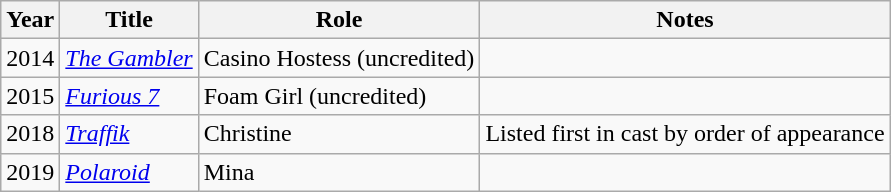<table class="wikitable sortable">
<tr>
<th>Year</th>
<th>Title</th>
<th>Role</th>
<th class="unsortable">Notes</th>
</tr>
<tr>
<td>2014</td>
<td><em><a href='#'>The Gambler</a></em></td>
<td>Casino Hostess (uncredited)</td>
<td></td>
</tr>
<tr>
<td>2015</td>
<td><em><a href='#'>Furious 7</a></em></td>
<td>Foam Girl (uncredited)</td>
<td></td>
</tr>
<tr>
<td>2018</td>
<td><em><a href='#'>Traffik</a></em></td>
<td>Christine</td>
<td>Listed first in cast by order of appearance</td>
</tr>
<tr>
<td>2019</td>
<td><em><a href='#'>Polaroid</a></em></td>
<td>Mina</td>
<td></td>
</tr>
</table>
